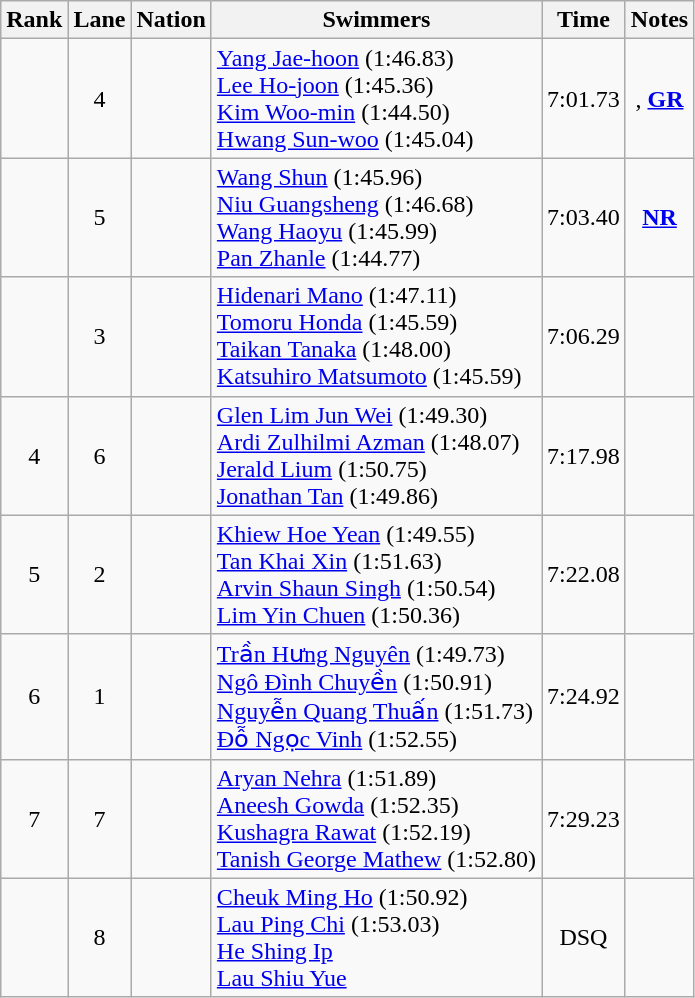<table class="wikitable sortable" style="text-align:center">
<tr>
<th>Rank</th>
<th>Lane</th>
<th>Nation</th>
<th>Swimmers</th>
<th>Time</th>
<th>Notes</th>
</tr>
<tr>
<td></td>
<td>4</td>
<td align=left></td>
<td align=left><a href='#'>Yang Jae-hoon</a> (1:46.83)<br><a href='#'>Lee Ho-joon</a> (1:45.36)<br><a href='#'>Kim Woo-min</a> (1:44.50)<br><a href='#'>Hwang Sun-woo</a> (1:45.04)</td>
<td>7:01.73</td>
<td>, <strong><a href='#'>GR</a></strong></td>
</tr>
<tr>
<td></td>
<td>5</td>
<td align=left></td>
<td align=left><a href='#'>Wang Shun</a> (1:45.96)<br><a href='#'>Niu Guangsheng</a> (1:46.68)<br><a href='#'>Wang Haoyu</a> (1:45.99)<br><a href='#'>Pan Zhanle</a> (1:44.77)</td>
<td>7:03.40</td>
<td><strong><a href='#'>NR</a></strong></td>
</tr>
<tr>
<td></td>
<td>3</td>
<td align=left></td>
<td align=left><a href='#'>Hidenari Mano</a> (1:47.11)<br><a href='#'>Tomoru Honda</a> (1:45.59)<br><a href='#'>Taikan Tanaka</a> (1:48.00)<br><a href='#'>Katsuhiro Matsumoto</a> (1:45.59)</td>
<td>7:06.29</td>
<td></td>
</tr>
<tr>
<td>4</td>
<td>6</td>
<td align=left></td>
<td align=left><a href='#'>Glen Lim Jun Wei</a> (1:49.30)<br><a href='#'>Ardi Zulhilmi Azman</a> (1:48.07)<br><a href='#'>Jerald Lium</a> (1:50.75)<br><a href='#'>Jonathan Tan</a> (1:49.86)</td>
<td>7:17.98</td>
<td></td>
</tr>
<tr>
<td>5</td>
<td>2</td>
<td align=left></td>
<td align=left><a href='#'>Khiew Hoe Yean</a> (1:49.55)<br><a href='#'>Tan Khai Xin</a> (1:51.63)<br><a href='#'>Arvin Shaun Singh</a> (1:50.54)<br><a href='#'>Lim Yin Chuen</a> (1:50.36)</td>
<td>7:22.08</td>
<td></td>
</tr>
<tr>
<td>6</td>
<td>1</td>
<td align=left></td>
<td align=left><a href='#'>Trần Hưng Nguyên</a> (1:49.73)<br><a href='#'>Ngô Đình Chuyền</a> (1:50.91)<br><a href='#'>Nguyễn Quang Thuấn</a> (1:51.73)<br><a href='#'>Đỗ Ngọc Vinh</a> (1:52.55)</td>
<td>7:24.92</td>
<td></td>
</tr>
<tr>
<td>7</td>
<td>7</td>
<td align=left></td>
<td align=left><a href='#'>Aryan Nehra</a> (1:51.89)<br><a href='#'>Aneesh Gowda</a> (1:52.35)<br><a href='#'>Kushagra Rawat</a> (1:52.19)<br><a href='#'>Tanish George Mathew</a> (1:52.80)</td>
<td>7:29.23</td>
<td></td>
</tr>
<tr>
<td></td>
<td>8</td>
<td align=left></td>
<td align=left><a href='#'>Cheuk Ming Ho</a> (1:50.92)<br><a href='#'>Lau Ping Chi</a> (1:53.03)<br><a href='#'>He Shing Ip</a><br><a href='#'>Lau Shiu Yue</a></td>
<td>DSQ</td>
<td></td>
</tr>
</table>
